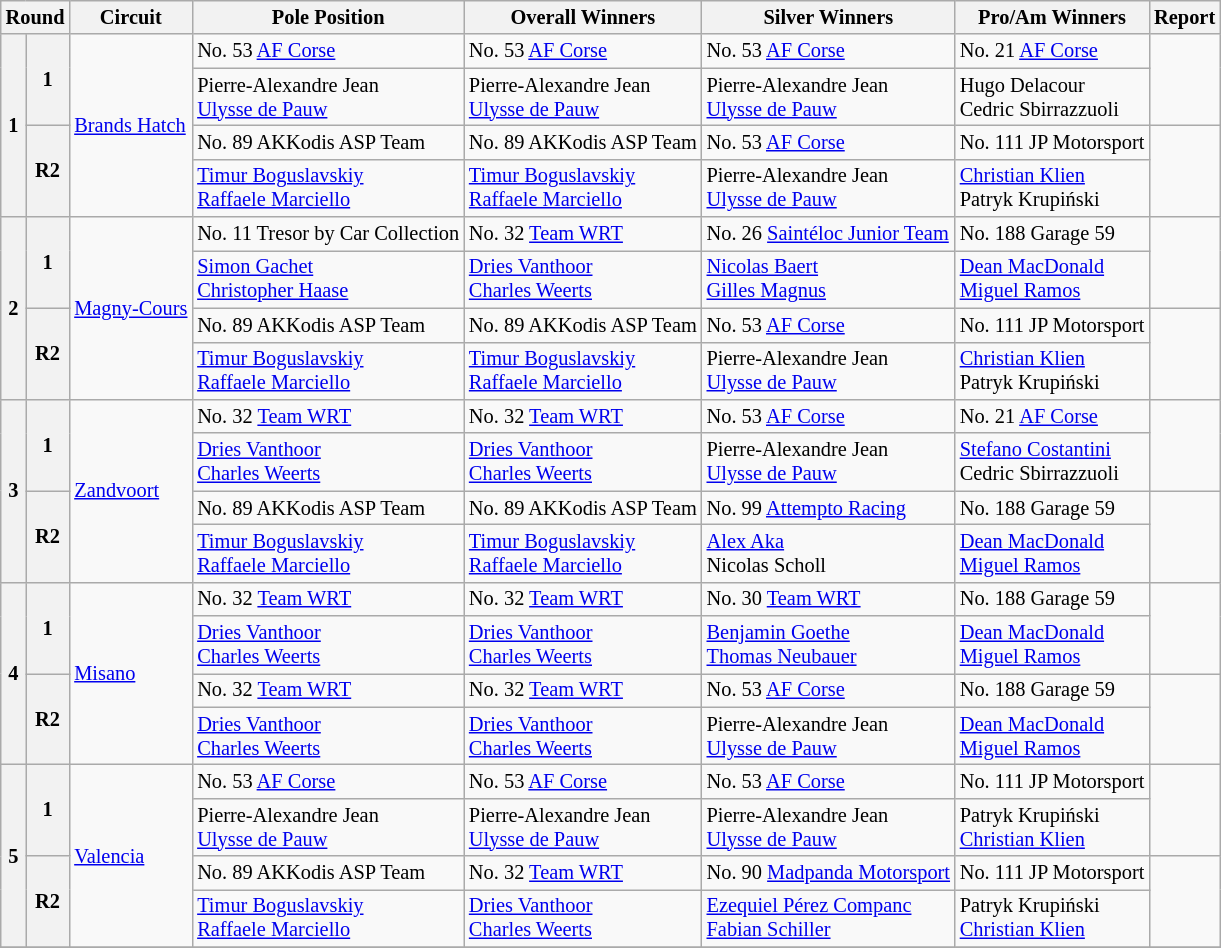<table class="wikitable" style=font-size:85%;">
<tr>
<th colspan=2>Round</th>
<th>Circuit</th>
<th>Pole Position</th>
<th>Overall Winners</th>
<th>Silver Winners</th>
<th>Pro/Am Winners</th>
<th>Report</th>
</tr>
<tr>
<th rowspan=4>1</th>
<th rowspan=2>1</th>
<td rowspan=4> <a href='#'>Brands Hatch</a></td>
<td> No. 53 <a href='#'>AF Corse</a></td>
<td> No. 53 <a href='#'>AF Corse</a></td>
<td> No. 53 <a href='#'>AF Corse</a></td>
<td> No. 21 <a href='#'>AF Corse</a></td>
<td rowspan="2"></td>
</tr>
<tr>
<td> Pierre-Alexandre Jean<br> <a href='#'>Ulysse de Pauw</a></td>
<td> Pierre-Alexandre Jean<br> <a href='#'>Ulysse de Pauw</a></td>
<td> Pierre-Alexandre Jean<br> <a href='#'>Ulysse de Pauw</a></td>
<td> Hugo Delacour<br> Cedric Sbirrazzuoli</td>
</tr>
<tr>
<th rowspan=2>R2</th>
<td> No. 89 AKKodis ASP Team</td>
<td> No. 89 AKKodis ASP Team</td>
<td> No. 53 <a href='#'>AF Corse</a></td>
<td> No. 111 JP Motorsport</td>
<td rowspan="2"></td>
</tr>
<tr>
<td> <a href='#'>Timur Boguslavskiy</a><br> <a href='#'>Raffaele Marciello</a></td>
<td> <a href='#'>Timur Boguslavskiy</a><br> <a href='#'>Raffaele Marciello</a></td>
<td> Pierre-Alexandre Jean<br> <a href='#'>Ulysse de Pauw</a></td>
<td> <a href='#'>Christian Klien</a><br> Patryk Krupiński</td>
</tr>
<tr>
<th rowspan=4>2</th>
<th rowspan=2>1</th>
<td rowspan=4> <a href='#'>Magny-Cours</a></td>
<td> No. 11 Tresor by Car Collection</td>
<td> No. 32 <a href='#'>Team WRT</a></td>
<td> No. 26 <a href='#'>Saintéloc Junior Team</a></td>
<td> No. 188 Garage 59</td>
<td rowspan="2"></td>
</tr>
<tr>
<td> <a href='#'>Simon Gachet</a><br> <a href='#'>Christopher Haase</a></td>
<td> <a href='#'>Dries Vanthoor</a><br> <a href='#'>Charles Weerts</a></td>
<td> <a href='#'>Nicolas Baert</a><br> <a href='#'>Gilles Magnus</a></td>
<td> <a href='#'>Dean MacDonald</a><br> <a href='#'>Miguel Ramos</a></td>
</tr>
<tr>
<th rowspan=2>R2</th>
<td> No. 89 AKKodis ASP Team</td>
<td> No. 89 AKKodis ASP Team</td>
<td> No. 53 <a href='#'>AF Corse</a></td>
<td> No. 111 JP Motorsport</td>
<td rowspan="2"></td>
</tr>
<tr>
<td> <a href='#'>Timur Boguslavskiy</a><br> <a href='#'>Raffaele Marciello</a></td>
<td> <a href='#'>Timur Boguslavskiy</a><br> <a href='#'>Raffaele Marciello</a></td>
<td> Pierre-Alexandre Jean<br> <a href='#'>Ulysse de Pauw</a></td>
<td> <a href='#'>Christian Klien</a><br> Patryk Krupiński</td>
</tr>
<tr>
<th rowspan=4>3</th>
<th rowspan=2>1</th>
<td rowspan=4> <a href='#'>Zandvoort</a></td>
<td> No. 32 <a href='#'>Team WRT</a></td>
<td> No. 32 <a href='#'>Team WRT</a></td>
<td> No. 53 <a href='#'>AF Corse</a></td>
<td> No. 21 <a href='#'>AF Corse</a></td>
<td rowspan="2"></td>
</tr>
<tr>
<td> <a href='#'>Dries Vanthoor</a><br> <a href='#'>Charles Weerts</a></td>
<td> <a href='#'>Dries Vanthoor</a><br> <a href='#'>Charles Weerts</a></td>
<td> Pierre-Alexandre Jean<br> <a href='#'>Ulysse de Pauw</a></td>
<td> <a href='#'>Stefano Costantini</a><br> Cedric Sbirrazzuoli</td>
</tr>
<tr>
<th rowspan=2>R2</th>
<td> No. 89 AKKodis ASP Team</td>
<td> No. 89 AKKodis ASP Team</td>
<td> No. 99 <a href='#'>Attempto Racing</a></td>
<td> No. 188 Garage 59</td>
<td rowspan="2"></td>
</tr>
<tr>
<td> <a href='#'>Timur Boguslavskiy</a><br> <a href='#'>Raffaele Marciello</a></td>
<td> <a href='#'>Timur Boguslavskiy</a><br> <a href='#'>Raffaele Marciello</a></td>
<td> <a href='#'>Alex Aka</a><br> Nicolas Scholl</td>
<td> <a href='#'>Dean MacDonald</a><br> <a href='#'>Miguel Ramos</a></td>
</tr>
<tr>
<th rowspan=4>4</th>
<th rowspan=2>1</th>
<td rowspan=4> <a href='#'>Misano</a></td>
<td> No. 32 <a href='#'>Team WRT</a></td>
<td> No. 32 <a href='#'>Team WRT</a></td>
<td> No. 30 <a href='#'>Team WRT</a></td>
<td> No. 188 Garage 59</td>
<td rowspan="2"></td>
</tr>
<tr>
<td> <a href='#'>Dries Vanthoor</a><br> <a href='#'>Charles Weerts</a></td>
<td> <a href='#'>Dries Vanthoor</a><br> <a href='#'>Charles Weerts</a></td>
<td> <a href='#'>Benjamin Goethe</a><br> <a href='#'>Thomas Neubauer</a></td>
<td> <a href='#'>Dean MacDonald</a><br> <a href='#'>Miguel Ramos</a></td>
</tr>
<tr>
<th rowspan=2>R2</th>
<td> No. 32 <a href='#'>Team WRT</a></td>
<td> No. 32 <a href='#'>Team WRT</a></td>
<td> No. 53 <a href='#'>AF Corse</a></td>
<td> No. 188 Garage 59</td>
<td rowspan="2"></td>
</tr>
<tr>
<td> <a href='#'>Dries Vanthoor</a><br> <a href='#'>Charles Weerts</a></td>
<td> <a href='#'>Dries Vanthoor</a><br> <a href='#'>Charles Weerts</a></td>
<td> Pierre-Alexandre Jean<br> <a href='#'>Ulysse de Pauw</a></td>
<td> <a href='#'>Dean MacDonald</a><br> <a href='#'>Miguel Ramos</a></td>
</tr>
<tr>
<th rowspan=4>5</th>
<th rowspan=2>1</th>
<td rowspan=4> <a href='#'>Valencia</a></td>
<td> No. 53 <a href='#'>AF Corse</a></td>
<td> No. 53 <a href='#'>AF Corse</a></td>
<td> No. 53 <a href='#'>AF Corse</a></td>
<td> No. 111 JP Motorsport</td>
<td rowspan="2"></td>
</tr>
<tr>
<td> Pierre-Alexandre Jean<br> <a href='#'>Ulysse de Pauw</a></td>
<td> Pierre-Alexandre Jean<br> <a href='#'>Ulysse de Pauw</a></td>
<td> Pierre-Alexandre Jean<br> <a href='#'>Ulysse de Pauw</a></td>
<td> Patryk Krupiński<br> <a href='#'>Christian Klien</a></td>
</tr>
<tr>
<th rowspan=2>R2</th>
<td> No. 89 AKKodis ASP Team</td>
<td> No. 32 <a href='#'>Team WRT</a></td>
<td> No. 90 <a href='#'>Madpanda Motorsport</a></td>
<td> No. 111 JP Motorsport</td>
<td rowspan="2"></td>
</tr>
<tr>
<td> <a href='#'>Timur Boguslavskiy</a><br> <a href='#'>Raffaele Marciello</a></td>
<td> <a href='#'>Dries Vanthoor</a><br> <a href='#'>Charles Weerts</a></td>
<td> <a href='#'>Ezequiel Pérez Companc</a><br> <a href='#'>Fabian Schiller</a></td>
<td> Patryk Krupiński<br> <a href='#'>Christian Klien</a></td>
</tr>
<tr>
</tr>
</table>
